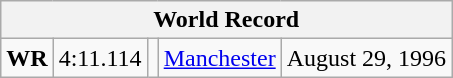<table class="wikitable">
<tr>
<th colspan=5>World Record</th>
</tr>
<tr>
<td><strong>WR</strong></td>
<td>4:11.114</td>
<td></td>
<td><a href='#'>Manchester</a> </td>
<td>August 29, 1996</td>
</tr>
</table>
